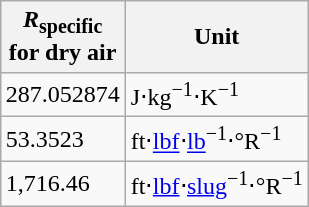<table class="wikitable" style="float: right;">
<tr>
<th><em>R</em><sub>specific</sub><br>for dry air</th>
<th>Unit</th>
</tr>
<tr>
<td>287.052874</td>
<td>J⋅kg<sup>−1</sup>⋅K<sup>−1</sup></td>
</tr>
<tr>
<td>53.3523</td>
<td>ft⋅<a href='#'>lbf</a>⋅<a href='#'>lb</a><sup>−1</sup>⋅°R<sup>−1</sup></td>
</tr>
<tr>
<td>1,716.46</td>
<td>ft⋅<a href='#'>lbf</a>⋅<a href='#'>slug</a><sup>−1</sup>⋅°R<sup>−1</sup></td>
</tr>
</table>
